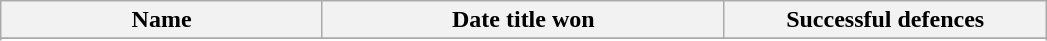<table class="wikitable" style="text-align:center">
<tr>
<th style="width:20%;">Name</th>
<th style="width:25%;">Date title won</th>
<th style="width:20%;">Successful defences</th>
</tr>
<tr>
</tr>
<tr>
</tr>
<tr>
</tr>
<tr>
</tr>
<tr>
</tr>
</table>
